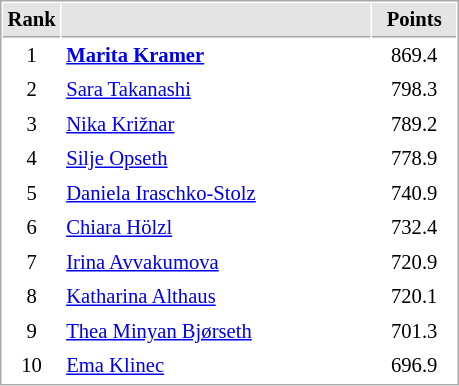<table cellspacing="1" cellpadding="3" style="border:1px solid #AAAAAA;font-size:86%">
<tr style="background-color: #E4E4E4;">
<th style="border-bottom:1px solid #AAAAAA; width: 10px;">Rank</th>
<th style="border-bottom:1px solid #AAAAAA; width: 200px;"></th>
<th style="border-bottom:1px solid #AAAAAA; width: 50px;">Points</th>
</tr>
<tr>
<td align=center>1</td>
<td> <strong><a href='#'>Marita Kramer</a></strong></td>
<td align=center>869.4</td>
</tr>
<tr>
<td align=center>2</td>
<td> <a href='#'>Sara Takanashi</a></td>
<td align=center>798.3</td>
</tr>
<tr>
<td align=center>3</td>
<td> <a href='#'>Nika Križnar</a></td>
<td align=center>789.2</td>
</tr>
<tr>
<td align=center>4</td>
<td> <a href='#'>Silje Opseth</a></td>
<td align=center>778.9</td>
</tr>
<tr>
<td align=center>5</td>
<td> <a href='#'>Daniela Iraschko-Stolz</a></td>
<td align=center>740.9</td>
</tr>
<tr>
<td align=center>6</td>
<td> <a href='#'>Chiara Hölzl</a></td>
<td align=center>732.4</td>
</tr>
<tr>
<td align=center>7</td>
<td> <a href='#'>Irina Avvakumova</a></td>
<td align=center>720.9</td>
</tr>
<tr>
<td align=center>8</td>
<td> <a href='#'>Katharina Althaus</a></td>
<td align=center>720.1</td>
</tr>
<tr>
<td align=center>9</td>
<td> <a href='#'>Thea Minyan Bjørseth</a></td>
<td align=center>701.3</td>
</tr>
<tr>
<td align=center>10</td>
<td> <a href='#'>Ema Klinec</a></td>
<td align=center>696.9</td>
</tr>
</table>
